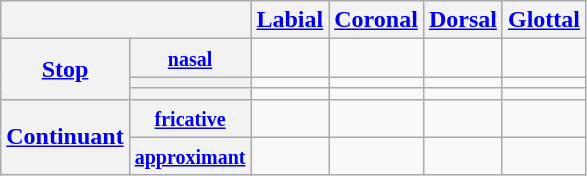<table class=wikitable style="text-align:center;">
<tr>
<th colspan=2></th>
<th><a href='#'>Labial</a></th>
<th><a href='#'>Coronal</a></th>
<th><a href='#'>Dorsal</a></th>
<th><a href='#'>Glottal</a></th>
</tr>
<tr>
<th rowspan="3"><a href='#'>Stop</a></th>
<th><a href='#'><small>nasal</small></a></th>
<td></td>
<td></td>
<td></td>
<td></td>
</tr>
<tr>
<th></th>
<td></td>
<td></td>
<td></td>
<td></td>
</tr>
<tr>
<th></th>
<td></td>
<td></td>
<td></td>
<td></td>
</tr>
<tr>
<th rowspan="2"><a href='#'>Continuant</a></th>
<th><a href='#'><small>fricative</small></a></th>
<td></td>
<td></td>
<td></td>
<td></td>
</tr>
<tr>
<th><small><a href='#'>approximant</a></small></th>
<td></td>
<td></td>
<td></td>
<td></td>
</tr>
</table>
